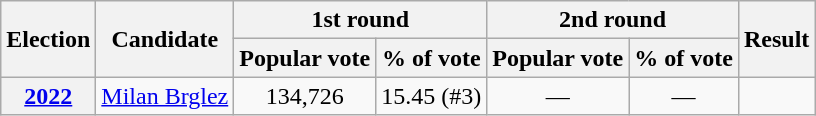<table class="wikitable" style="text-align:center">
<tr>
<th rowspan="2">Election</th>
<th rowspan="2">Candidate</th>
<th colspan="2">1st round</th>
<th colspan="2">2nd round</th>
<th rowspan="2">Result</th>
</tr>
<tr>
<th>Popular vote</th>
<th>% of vote</th>
<th>Popular vote</th>
<th>% of vote</th>
</tr>
<tr>
<th><a href='#'>2022</a></th>
<td align="left"><a href='#'>Milan Brglez</a></td>
<td>134,726</td>
<td>15.45 (#3)</td>
<td>—</td>
<td>—</td>
<td></td>
</tr>
</table>
